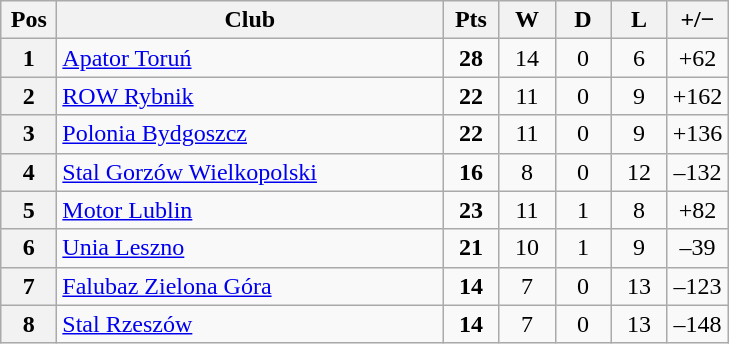<table class="wikitable">
<tr>
<th width=30>Pos</th>
<th width=250>Club</th>
<th width=30>Pts</th>
<th width=30>W</th>
<th width=30>D</th>
<th width=30>L</th>
<th width=30>+/−</th>
</tr>
<tr align=center>
<th>1</th>
<td align=left><a href='#'>Apator Toruń</a></td>
<td><strong>28</strong></td>
<td>14</td>
<td>0</td>
<td>6</td>
<td>+62</td>
</tr>
<tr align=center>
<th>2</th>
<td align=left><a href='#'>ROW Rybnik</a></td>
<td><strong>22</strong></td>
<td>11</td>
<td>0</td>
<td>9</td>
<td>+162</td>
</tr>
<tr align=center>
<th>3</th>
<td align=left><a href='#'>Polonia Bydgoszcz</a></td>
<td><strong>22</strong></td>
<td>11</td>
<td>0</td>
<td>9</td>
<td>+136</td>
</tr>
<tr align=center>
<th>4</th>
<td align=left><a href='#'>Stal Gorzów Wielkopolski </a></td>
<td><strong>16</strong></td>
<td>8</td>
<td>0</td>
<td>12</td>
<td>–132</td>
</tr>
<tr align=center>
<th>5</th>
<td align=left><a href='#'>Motor Lublin</a></td>
<td><strong>23</strong></td>
<td>11</td>
<td>1</td>
<td>8</td>
<td>+82</td>
</tr>
<tr align=center>
<th>6</th>
<td align=left><a href='#'>Unia Leszno</a></td>
<td><strong>21</strong></td>
<td>10</td>
<td>1</td>
<td>9</td>
<td>–39</td>
</tr>
<tr align=center>
<th>7</th>
<td align=left><a href='#'>Falubaz Zielona Góra</a></td>
<td><strong>14</strong></td>
<td>7</td>
<td>0</td>
<td>13</td>
<td>–123</td>
</tr>
<tr align=center>
<th>8</th>
<td align=left><a href='#'>Stal Rzeszów</a></td>
<td><strong>14</strong></td>
<td>7</td>
<td>0</td>
<td>13</td>
<td>–148</td>
</tr>
</table>
